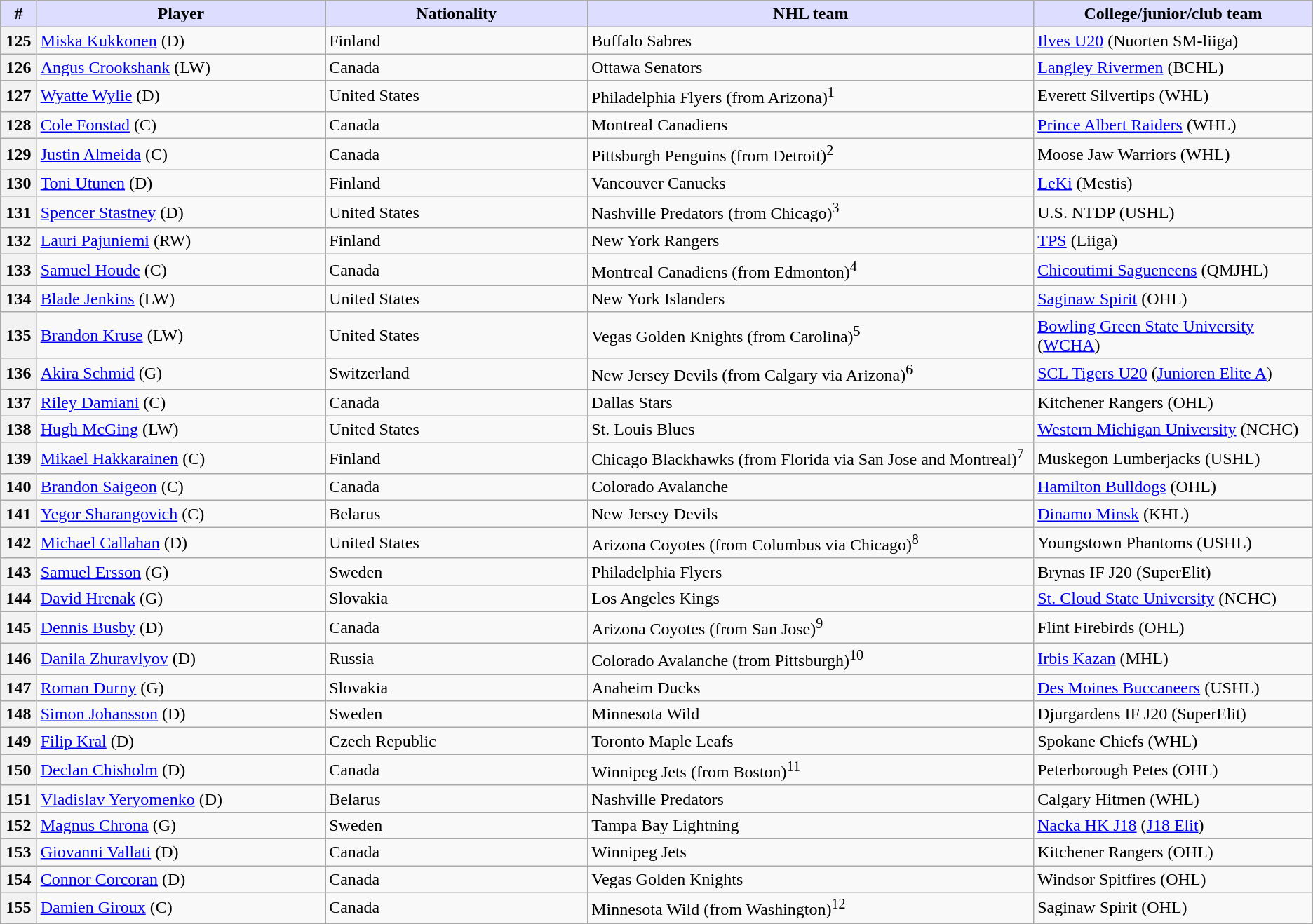<table class="wikitable">
<tr>
<th style="background:#ddf; width:2.75%;">#</th>
<th style="background:#ddf; width:22.0%;">Player</th>
<th style="background:#ddf; width:20.0%;">Nationality</th>
<th style="background:#ddf; width:34.0%;">NHL team</th>
<th style="background:#ddf; width:100.0%;">College/junior/club team</th>
</tr>
<tr>
<th>125</th>
<td><a href='#'>Miska Kukkonen</a> (D)</td>
<td> Finland</td>
<td>Buffalo Sabres</td>
<td><a href='#'>Ilves U20</a> (Nuorten SM-liiga)</td>
</tr>
<tr>
<th>126</th>
<td><a href='#'>Angus Crookshank</a> (LW)</td>
<td> Canada</td>
<td>Ottawa Senators</td>
<td><a href='#'>Langley Rivermen</a> (BCHL)</td>
</tr>
<tr>
<th>127</th>
<td><a href='#'>Wyatte Wylie</a> (D)</td>
<td> United States</td>
<td>Philadelphia Flyers (from Arizona)<sup>1</sup></td>
<td>Everett Silvertips (WHL)</td>
</tr>
<tr>
<th>128</th>
<td><a href='#'>Cole Fonstad</a> (C)</td>
<td> Canada</td>
<td>Montreal Canadiens</td>
<td><a href='#'>Prince Albert Raiders</a> (WHL)</td>
</tr>
<tr>
<th>129</th>
<td><a href='#'>Justin Almeida</a> (C)</td>
<td> Canada</td>
<td>Pittsburgh Penguins (from Detroit)<sup>2</sup></td>
<td>Moose Jaw Warriors (WHL)</td>
</tr>
<tr>
<th>130</th>
<td><a href='#'>Toni Utunen</a> (D)</td>
<td> Finland</td>
<td>Vancouver Canucks</td>
<td><a href='#'>LeKi</a> (Mestis)</td>
</tr>
<tr>
<th>131</th>
<td><a href='#'>Spencer Stastney</a> (D)</td>
<td> United States</td>
<td>Nashville Predators (from Chicago)<sup>3</sup></td>
<td>U.S. NTDP (USHL)</td>
</tr>
<tr>
<th>132</th>
<td><a href='#'>Lauri Pajuniemi</a> (RW)</td>
<td> Finland</td>
<td>New York Rangers</td>
<td><a href='#'>TPS</a> (Liiga)</td>
</tr>
<tr>
<th>133</th>
<td><a href='#'>Samuel Houde</a> (C)</td>
<td> Canada</td>
<td>Montreal Canadiens (from Edmonton)<sup>4</sup></td>
<td><a href='#'>Chicoutimi Sagueneens</a> (QMJHL)</td>
</tr>
<tr>
<th>134</th>
<td><a href='#'>Blade Jenkins</a> (LW)</td>
<td> United States</td>
<td>New York Islanders</td>
<td><a href='#'>Saginaw Spirit</a> (OHL)</td>
</tr>
<tr>
<th>135</th>
<td><a href='#'>Brandon Kruse</a> (LW)</td>
<td> United States</td>
<td>Vegas Golden Knights (from Carolina)<sup>5</sup></td>
<td><a href='#'>Bowling Green State University</a> (<a href='#'>WCHA</a>)</td>
</tr>
<tr>
<th>136</th>
<td><a href='#'>Akira Schmid</a> (G)</td>
<td> Switzerland</td>
<td>New Jersey Devils (from Calgary via Arizona)<sup>6</sup></td>
<td><a href='#'>SCL Tigers U20</a> (<a href='#'>Junioren Elite A</a>)</td>
</tr>
<tr>
<th>137</th>
<td><a href='#'>Riley Damiani</a> (C)</td>
<td> Canada</td>
<td>Dallas Stars</td>
<td>Kitchener Rangers (OHL)</td>
</tr>
<tr>
<th>138</th>
<td><a href='#'>Hugh McGing</a> (LW)</td>
<td> United States</td>
<td>St. Louis Blues</td>
<td><a href='#'>Western Michigan University</a> (NCHC)</td>
</tr>
<tr>
<th>139</th>
<td><a href='#'>Mikael Hakkarainen</a> (C)</td>
<td> Finland</td>
<td>Chicago Blackhawks (from Florida via San Jose and Montreal)<sup>7</sup></td>
<td>Muskegon Lumberjacks (USHL)</td>
</tr>
<tr>
<th>140</th>
<td><a href='#'>Brandon Saigeon</a> (C)</td>
<td> Canada</td>
<td>Colorado Avalanche</td>
<td><a href='#'>Hamilton Bulldogs</a> (OHL)</td>
</tr>
<tr>
<th>141</th>
<td><a href='#'>Yegor Sharangovich</a> (C)</td>
<td> Belarus</td>
<td>New Jersey Devils</td>
<td><a href='#'>Dinamo Minsk</a> (KHL)</td>
</tr>
<tr>
<th>142</th>
<td><a href='#'>Michael Callahan</a> (D)</td>
<td> United States</td>
<td>Arizona Coyotes (from Columbus via Chicago)<sup>8</sup></td>
<td>Youngstown Phantoms (USHL)</td>
</tr>
<tr>
<th>143</th>
<td><a href='#'>Samuel Ersson</a> (G)</td>
<td> Sweden</td>
<td>Philadelphia Flyers</td>
<td>Brynas IF J20 (SuperElit)</td>
</tr>
<tr>
<th>144</th>
<td><a href='#'>David Hrenak</a> (G)</td>
<td> Slovakia</td>
<td>Los Angeles Kings</td>
<td><a href='#'>St. Cloud State University</a> (NCHC)</td>
</tr>
<tr>
<th>145</th>
<td><a href='#'>Dennis Busby</a> (D)</td>
<td> Canada</td>
<td>Arizona Coyotes (from San Jose)<sup>9</sup></td>
<td>Flint Firebirds (OHL)</td>
</tr>
<tr>
<th>146</th>
<td><a href='#'>Danila Zhuravlyov</a> (D)</td>
<td> Russia</td>
<td>Colorado Avalanche (from Pittsburgh)<sup>10</sup></td>
<td><a href='#'>Irbis Kazan</a> (MHL)</td>
</tr>
<tr>
<th>147</th>
<td><a href='#'>Roman Durny</a> (G)</td>
<td> Slovakia</td>
<td>Anaheim Ducks</td>
<td><a href='#'>Des Moines Buccaneers</a> (USHL)</td>
</tr>
<tr>
<th>148</th>
<td><a href='#'>Simon Johansson</a> (D)</td>
<td> Sweden</td>
<td>Minnesota Wild</td>
<td>Djurgardens IF J20 (SuperElit)</td>
</tr>
<tr>
<th>149</th>
<td><a href='#'>Filip Kral</a> (D)</td>
<td> Czech Republic</td>
<td>Toronto Maple Leafs</td>
<td>Spokane Chiefs (WHL)</td>
</tr>
<tr>
<th>150</th>
<td><a href='#'>Declan Chisholm</a> (D)</td>
<td> Canada</td>
<td>Winnipeg Jets (from Boston)<sup>11</sup></td>
<td>Peterborough Petes (OHL)</td>
</tr>
<tr>
<th>151</th>
<td><a href='#'>Vladislav Yeryomenko</a> (D)</td>
<td> Belarus</td>
<td>Nashville Predators</td>
<td>Calgary Hitmen (WHL)</td>
</tr>
<tr>
<th>152</th>
<td><a href='#'>Magnus Chrona</a> (G)</td>
<td> Sweden</td>
<td>Tampa Bay Lightning</td>
<td><a href='#'>Nacka HK J18</a> (<a href='#'>J18 Elit</a>)</td>
</tr>
<tr>
<th>153</th>
<td><a href='#'>Giovanni Vallati</a> (D)</td>
<td> Canada</td>
<td>Winnipeg Jets</td>
<td>Kitchener Rangers (OHL)</td>
</tr>
<tr>
<th>154</th>
<td><a href='#'>Connor Corcoran</a> (D)</td>
<td> Canada</td>
<td>Vegas Golden Knights</td>
<td>Windsor Spitfires (OHL)</td>
</tr>
<tr>
<th>155</th>
<td><a href='#'>Damien Giroux</a> (C)</td>
<td> Canada</td>
<td>Minnesota Wild (from Washington)<sup>12</sup></td>
<td>Saginaw Spirit (OHL)</td>
</tr>
</table>
